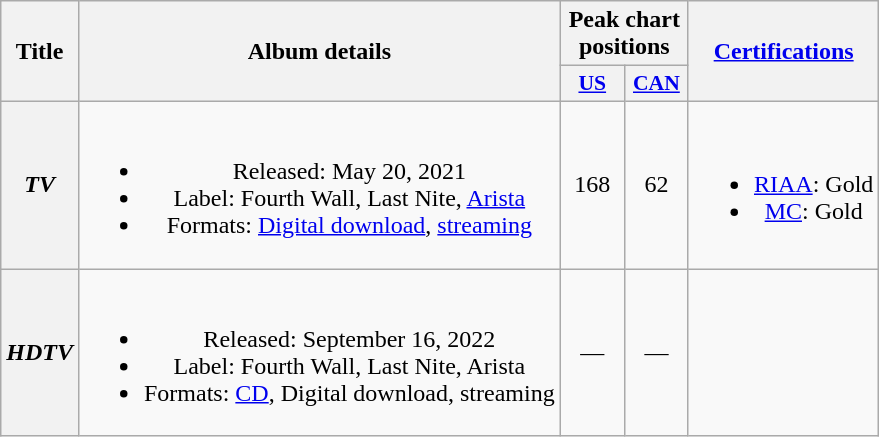<table class="wikitable plainrowheaders" style="text-align:center">
<tr>
<th scope="col" rowspan="2">Title</th>
<th scope="col" rowspan="2">Album details</th>
<th scope="col" colspan="2">Peak chart positions</th>
<th rowspan="2"><a href='#'>Certifications</a></th>
</tr>
<tr>
<th scope="col" style="width:2.5em;font-size:90%;"><a href='#'>US</a><br></th>
<th scope="col" style="width:2.5em;font-size:90%;"><a href='#'>CAN</a><br></th>
</tr>
<tr>
<th scope="row"><em>TV</em></th>
<td><br><ul><li>Released: May 20, 2021</li><li>Label: Fourth Wall, Last Nite, <a href='#'>Arista</a></li><li>Formats: <a href='#'>Digital download</a>, <a href='#'>streaming</a></li></ul></td>
<td>168</td>
<td>62</td>
<td><br><ul><li><a href='#'>RIAA</a>: Gold</li><li><a href='#'>MC</a>: Gold</li></ul></td>
</tr>
<tr>
<th scope="row"><em>HDTV</em></th>
<td><br><ul><li>Released: September 16, 2022</li><li>Label: Fourth Wall, Last Nite, Arista</li><li>Formats: <a href='#'>CD</a>, Digital download, streaming</li></ul></td>
<td>—</td>
<td>—</td>
<td></td>
</tr>
</table>
